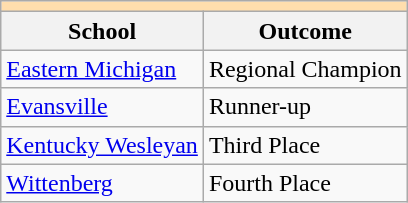<table class="wikitable">
<tr>
<th colspan="3" style="background:#ffdead;"></th>
</tr>
<tr>
<th>School</th>
<th>Outcome</th>
</tr>
<tr>
<td><a href='#'>Eastern Michigan</a></td>
<td>Regional Champion</td>
</tr>
<tr>
<td><a href='#'>Evansville</a></td>
<td>Runner-up</td>
</tr>
<tr>
<td><a href='#'>Kentucky Wesleyan</a></td>
<td>Third Place</td>
</tr>
<tr>
<td><a href='#'>Wittenberg</a></td>
<td>Fourth Place</td>
</tr>
</table>
